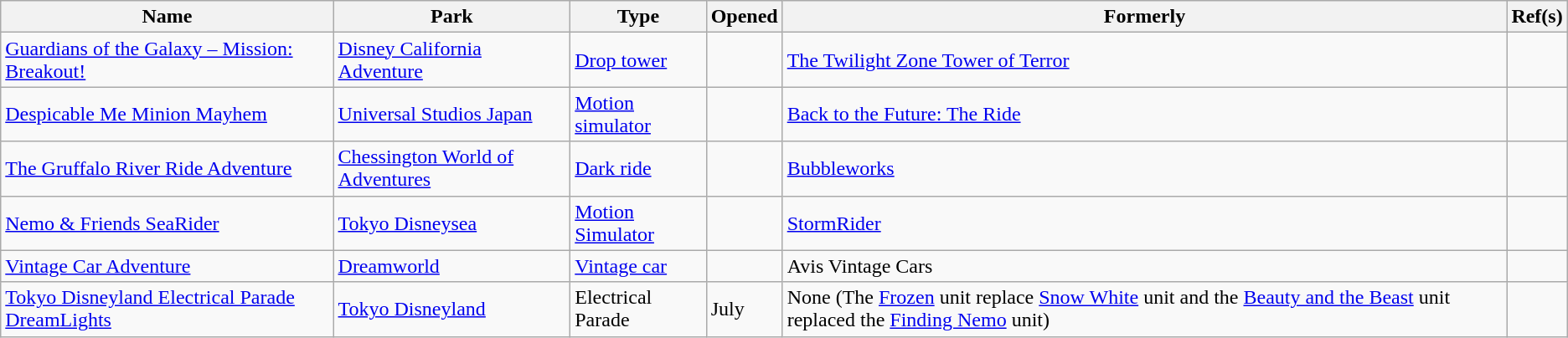<table class="wikitable sortable">
<tr>
<th>Name</th>
<th>Park</th>
<th>Type</th>
<th>Opened</th>
<th>Formerly</th>
<th class="unsortable">Ref(s)</th>
</tr>
<tr>
<td><a href='#'>Guardians of the Galaxy – Mission: Breakout!</a></td>
<td><a href='#'>Disney California Adventure</a></td>
<td><a href='#'>Drop tower</a></td>
<td></td>
<td><a href='#'>The Twilight Zone Tower of Terror</a></td>
<td></td>
</tr>
<tr>
<td><a href='#'>Despicable Me Minion Mayhem</a></td>
<td><a href='#'>Universal Studios Japan</a></td>
<td><a href='#'>Motion simulator</a></td>
<td></td>
<td><a href='#'>Back to the Future: The Ride</a></td>
<td></td>
</tr>
<tr>
<td><a href='#'>The Gruffalo River Ride Adventure</a></td>
<td><a href='#'>Chessington World of Adventures</a></td>
<td><a href='#'>Dark ride</a></td>
<td></td>
<td><a href='#'>Bubbleworks</a></td>
<td></td>
</tr>
<tr>
<td><a href='#'>Nemo & Friends SeaRider</a></td>
<td><a href='#'>Tokyo Disneysea</a></td>
<td><a href='#'>Motion Simulator</a></td>
<td></td>
<td><a href='#'>StormRider</a></td>
<td></td>
</tr>
<tr>
<td><a href='#'>Vintage Car Adventure</a></td>
<td><a href='#'>Dreamworld</a></td>
<td><a href='#'>Vintage car</a></td>
<td></td>
<td>Avis Vintage Cars</td>
<td></td>
</tr>
<tr>
<td><a href='#'>Tokyo Disneyland Electrical Parade DreamLights</a></td>
<td><a href='#'>Tokyo Disneyland</a></td>
<td>Electrical Parade</td>
<td>July</td>
<td>None (The <a href='#'>Frozen</a> unit replace <a href='#'>Snow White</a> unit and the <a href='#'>Beauty and the Beast</a> unit replaced the <a href='#'>Finding Nemo</a> unit)</td>
<td></td>
</tr>
</table>
